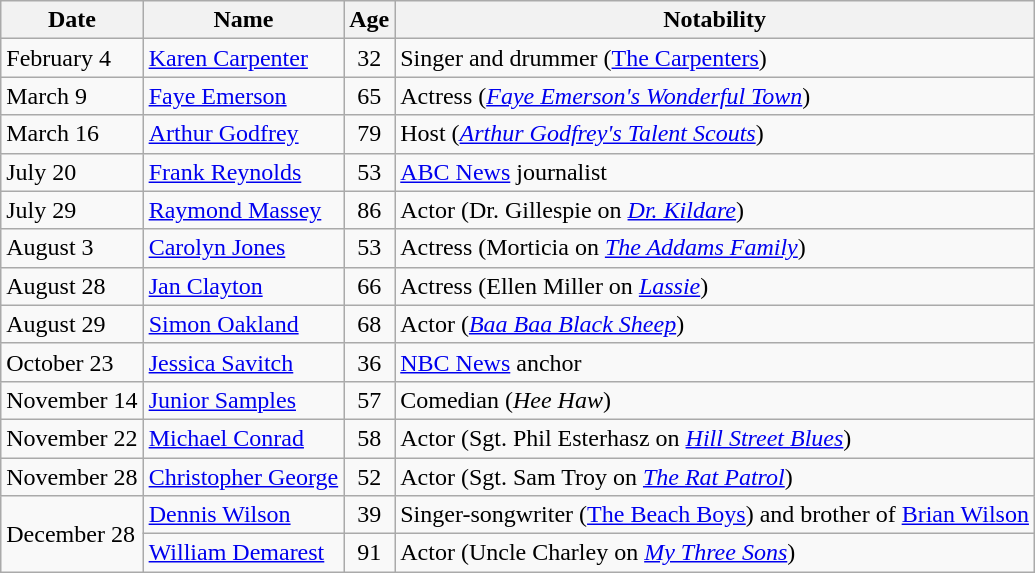<table class="wikitable sortable">
<tr>
<th>Date</th>
<th>Name</th>
<th>Age</th>
<th class="unsortable">Notability</th>
</tr>
<tr>
<td>February 4</td>
<td><a href='#'>Karen Carpenter</a></td>
<td align="center">32</td>
<td>Singer and drummer (<a href='#'>The Carpenters</a>)</td>
</tr>
<tr>
<td>March 9</td>
<td><a href='#'>Faye Emerson</a></td>
<td align="center">65</td>
<td>Actress (<em><a href='#'>Faye Emerson's Wonderful Town</a></em>)</td>
</tr>
<tr>
<td>March 16</td>
<td><a href='#'>Arthur Godfrey</a></td>
<td align="center">79</td>
<td>Host (<em><a href='#'>Arthur Godfrey's Talent Scouts</a></em>)</td>
</tr>
<tr>
<td>July 20</td>
<td><a href='#'>Frank Reynolds</a></td>
<td align="center">53</td>
<td><a href='#'>ABC News</a> journalist</td>
</tr>
<tr>
<td>July 29</td>
<td><a href='#'>Raymond Massey</a></td>
<td align="center">86</td>
<td>Actor (Dr. Gillespie on <em><a href='#'>Dr. Kildare</a></em>)</td>
</tr>
<tr>
<td>August 3</td>
<td><a href='#'>Carolyn Jones</a></td>
<td align="center">53</td>
<td>Actress (Morticia on <em><a href='#'>The Addams Family</a></em>)</td>
</tr>
<tr>
<td>August 28</td>
<td><a href='#'>Jan Clayton</a></td>
<td align="center">66</td>
<td>Actress (Ellen Miller on <em><a href='#'>Lassie</a></em>)</td>
</tr>
<tr>
<td>August 29</td>
<td><a href='#'>Simon Oakland</a></td>
<td align="center">68</td>
<td>Actor (<em><a href='#'>Baa Baa Black Sheep</a></em>)</td>
</tr>
<tr>
<td>October 23</td>
<td><a href='#'>Jessica Savitch</a></td>
<td align="center">36</td>
<td><a href='#'>NBC News</a> anchor</td>
</tr>
<tr>
<td>November 14</td>
<td><a href='#'>Junior Samples</a></td>
<td align="center">57</td>
<td>Comedian (<em>Hee Haw</em>)</td>
</tr>
<tr>
<td>November 22</td>
<td><a href='#'>Michael Conrad</a></td>
<td align="center">58</td>
<td>Actor (Sgt. Phil Esterhasz on <em><a href='#'>Hill Street Blues</a></em>)</td>
</tr>
<tr>
<td>November 28</td>
<td><a href='#'>Christopher George</a></td>
<td align="center">52</td>
<td>Actor (Sgt. Sam Troy on <em><a href='#'>The Rat Patrol</a></em>)</td>
</tr>
<tr>
<td rowspan="2">December 28</td>
<td><a href='#'>Dennis Wilson</a></td>
<td align="center">39</td>
<td>Singer-songwriter (<a href='#'>The Beach Boys</a>) and brother of <a href='#'>Brian Wilson</a></td>
</tr>
<tr>
<td><a href='#'>William Demarest</a></td>
<td align="center">91</td>
<td>Actor (Uncle Charley on <em><a href='#'>My Three Sons</a></em>)</td>
</tr>
</table>
